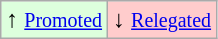<table class="wikitable" align="center">
<tr>
<td style="background:#ddffdd">↑ <small><a href='#'>Promoted</a></small></td>
<td style="background:#ffcccc">↓ <small><a href='#'>Relegated</a></small></td>
</tr>
</table>
